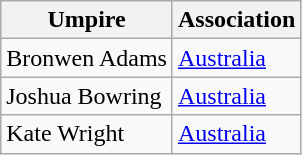<table class="wikitable collapsible">
<tr>
<th>Umpire</th>
<th>Association</th>
</tr>
<tr>
<td>Bronwen Adams</td>
<td><a href='#'>Australia</a></td>
</tr>
<tr>
<td>Joshua Bowring</td>
<td><a href='#'>Australia</a></td>
</tr>
<tr>
<td>Kate Wright</td>
<td><a href='#'>Australia</a></td>
</tr>
</table>
